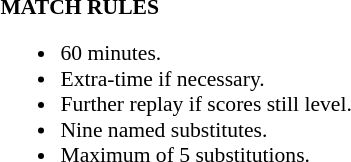<table width=100% style="font-size: 90%">
<tr>
<td width=50% valign=top><br><strong>MATCH RULES</strong><ul><li>60 minutes.</li><li>Extra-time if necessary.</li><li>Further replay if scores still level.</li><li>Nine named substitutes.</li><li>Maximum of 5 substitutions.</li></ul></td>
</tr>
</table>
